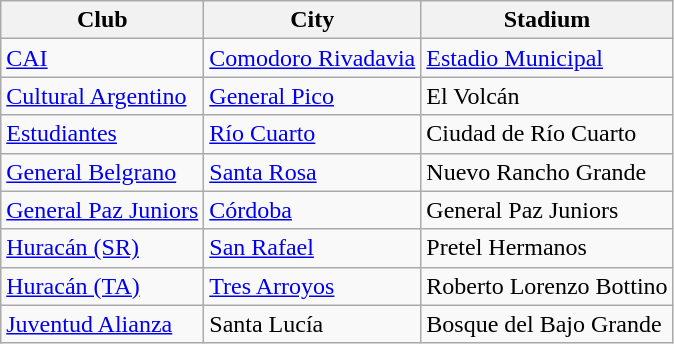<table class="wikitable sortable">
<tr>
<th>Club</th>
<th>City</th>
<th>Stadium</th>
</tr>
<tr>
<td> <a href='#'>CAI</a></td>
<td><a href='#'>Comodoro Rivadavia</a></td>
<td><a href='#'>Estadio Municipal</a></td>
</tr>
<tr>
<td> <a href='#'>Cultural Argentino</a></td>
<td><a href='#'>General Pico</a></td>
<td>El Volcán</td>
</tr>
<tr>
<td> <a href='#'>Estudiantes</a></td>
<td><a href='#'>Río Cuarto</a></td>
<td>Ciudad de Río Cuarto</td>
</tr>
<tr>
<td> <a href='#'>General Belgrano</a></td>
<td><a href='#'>Santa Rosa</a></td>
<td>Nuevo Rancho Grande</td>
</tr>
<tr>
<td> <a href='#'>General Paz Juniors</a></td>
<td><a href='#'>Córdoba</a></td>
<td>General Paz Juniors</td>
</tr>
<tr>
<td> <a href='#'>Huracán (SR)</a></td>
<td><a href='#'>San Rafael</a></td>
<td>Pretel Hermanos</td>
</tr>
<tr>
<td> <a href='#'>Huracán (TA)</a></td>
<td><a href='#'>Tres Arroyos</a></td>
<td>Roberto Lorenzo Bottino</td>
</tr>
<tr>
<td> <a href='#'>Juventud Alianza</a></td>
<td>Santa Lucía</td>
<td>Bosque del Bajo Grande</td>
</tr>
</table>
